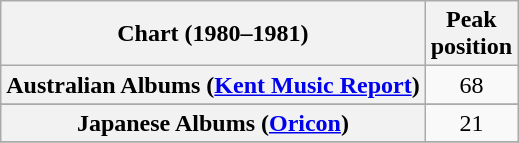<table class="wikitable sortable plainrowheaders" style="text-align:center">
<tr>
<th scope="col">Chart (1980–1981)</th>
<th scope="col">Peak<br>position</th>
</tr>
<tr>
<th scope="row">Australian Albums (<a href='#'>Kent Music Report</a>)</th>
<td align="center">68</td>
</tr>
<tr>
</tr>
<tr>
<th scope="row">Japanese Albums (<a href='#'>Oricon</a>)</th>
<td align="center">21</td>
</tr>
<tr>
</tr>
</table>
